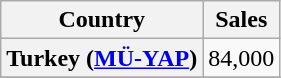<table class="wikitable sortable plainrowheaders">
<tr>
<th scope="col">Country</th>
<th scope="col">Sales</th>
</tr>
<tr>
<th scope="row">Turkey (<a href='#'>MÜ-YAP</a>)</th>
<td>84,000</td>
</tr>
<tr>
</tr>
</table>
